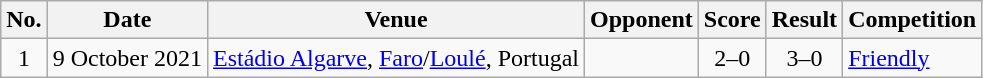<table class="wikitable sortable">
<tr>
<th>No.</th>
<th>Date</th>
<th>Venue</th>
<th>Opponent</th>
<th>Score</th>
<th>Result</th>
<th>Competition</th>
</tr>
<tr>
<td align=center>1</td>
<td>9 October 2021</td>
<td><a href='#'>Estádio Algarve</a>, <a href='#'>Faro</a>/<a href='#'>Loulé</a>, Portugal</td>
<td></td>
<td align=center>2–0</td>
<td align=center>3–0</td>
<td><a href='#'>Friendly</a></td>
</tr>
</table>
